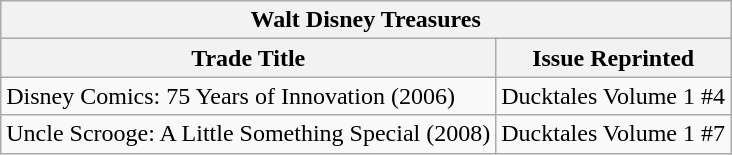<table class="wikitable">
<tr>
<th colspan="2">Walt Disney Treasures</th>
</tr>
<tr>
<th>Trade Title</th>
<th>Issue Reprinted</th>
</tr>
<tr>
<td valign="top">Disney Comics: 75 Years of Innovation (2006)</td>
<td valign="top">Ducktales Volume 1 #4</td>
</tr>
<tr>
<td valign="top">Uncle Scrooge: A Little Something Special (2008)</td>
<td valign="top">Ducktales Volume 1 #7</td>
</tr>
</table>
